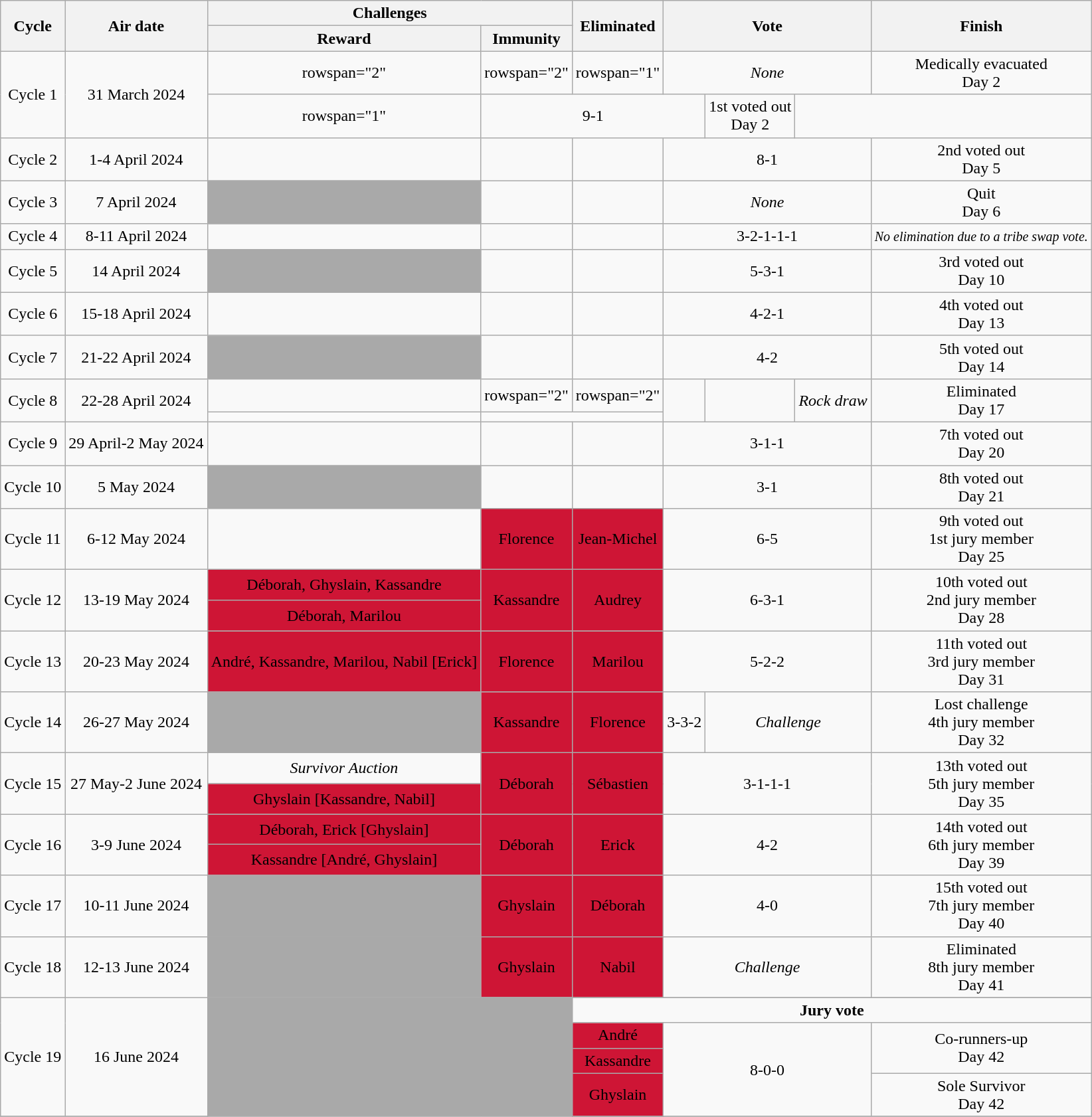<table class="wikitable" style="margin:auto; text-align:center">
<tr>
<th rowspan="2">Cycle</th>
<th rowspan="2">Air date</th>
<th colspan="2">Challenges</th>
<th rowspan="2">Eliminated</th>
<th rowspan="2" colspan="3">Vote</th>
<th rowspan="2">Finish</th>
</tr>
<tr>
<th>Reward</th>
<th>Immunity</th>
</tr>
<tr>
<td rowspan="2">Cycle 1</td>
<td rowspan="2">31 March 2024</td>
<td>rowspan="2" </td>
<td>rowspan="2" </td>
<td>rowspan="1" </td>
<td rowspan="1" colspan="3"><em>None</em></td>
<td rowspan="1">Medically evacuated<br>Day 2</td>
</tr>
<tr>
<td>rowspan="1" </td>
<td rowspan="1" colspan="3">9-1</td>
<td rowspan="1">1st voted out<br>Day 2</td>
</tr>
<tr>
<td>Cycle 2</td>
<td>1-4 April 2024</td>
<td></td>
<td></td>
<td></td>
<td colspan="3">8-1</td>
<td>2nd voted out<br>Day 5</td>
</tr>
<tr>
<td>Cycle 3</td>
<td>7 April 2024</td>
<td bgcolor="darkgrey"></td>
<td></td>
<td></td>
<td colspan="3"><em>None</em></td>
<td>Quit<br>Day 6</td>
</tr>
<tr>
<td>Cycle 4</td>
<td>8-11 April 2024</td>
<td></td>
<td></td>
<td></td>
<td colspan="3">3-2-1-1-1</td>
<td><em><small>No elimination due to a tribe swap vote.</small></em></td>
</tr>
<tr>
<td>Cycle 5</td>
<td>14 April 2024</td>
<td bgcolor="darkgrey"></td>
<td></td>
<td></td>
<td colspan="3">5-3-1</td>
<td>3rd voted out<br>Day 10</td>
</tr>
<tr>
<td>Cycle 6</td>
<td>15-18 April 2024</td>
<td></td>
<td></td>
<td></td>
<td colspan="3">4-2-1</td>
<td>4th voted out<br>Day 13</td>
</tr>
<tr>
<td>Cycle 7</td>
<td>21-22 April 2024</td>
<td bgcolor="darkgrey"></td>
<td></td>
<td></td>
<td colspan="3">4-2</td>
<td>5th voted out<br>Day 14</td>
</tr>
<tr>
<td rowspan="2">Cycle 8</td>
<td rowspan="2">22-28 April 2024</td>
<td></td>
<td>rowspan="2" </td>
<td>rowspan="2" </td>
<td rowspan="2"></td>
<td rowspan="2"></td>
<td rowspan="2"><em>Rock draw</em></td>
<td rowspan="2">Eliminated<br>Day 17</td>
</tr>
<tr>
<td></td>
</tr>
<tr>
<td>Cycle 9</td>
<td>29 April-2 May 2024</td>
<td></td>
<td></td>
<td></td>
<td colspan="3">3-1-1</td>
<td>7th voted out<br>Day 20</td>
</tr>
<tr>
<td>Cycle 10</td>
<td>5 May 2024</td>
<td bgcolor="darkgrey"></td>
<td></td>
<td></td>
<td colspan="3">3-1</td>
<td>8th voted out<br>Day 21</td>
</tr>
<tr>
<td>Cycle 11</td>
<td>6-12 May 2024</td>
<td></td>
<td bgcolor="#ce1535">Florence</td>
<td bgcolor="#ce1535">Jean-Michel</td>
<td colspan="3">6-5</td>
<td>9th voted out<br>1st jury member<br>Day 25</td>
</tr>
<tr>
<td rowspan="2">Cycle 12</td>
<td rowspan="2">13-19 May 2024</td>
<td bgcolor="#ce1535">Déborah, Ghyslain, Kassandre</td>
<td rowspan="2" bgcolor="#ce1535">Kassandre</td>
<td rowspan="2" bgcolor="#ce1535">Audrey</td>
<td rowspan="2" colspan="3">6-3-1</td>
<td rowspan="2">10th voted out<br>2nd jury member<br>Day 28</td>
</tr>
<tr>
<td bgcolor="#ce1535">Déborah, Marilou</td>
</tr>
<tr>
<td>Cycle 13</td>
<td>20-23 May 2024</td>
<td bgcolor="#ce1535">André, Kassandre, Marilou, Nabil [Erick]</td>
<td bgcolor="#ce1535">Florence</td>
<td bgcolor="#ce1535">Marilou</td>
<td colspan="3">5-2-2</td>
<td>11th voted out<br>3rd jury member<br>Day 31</td>
</tr>
<tr>
<td>Cycle 14</td>
<td>26-27 May 2024</td>
<td bgcolor="darkgrey"></td>
<td bgcolor="#ce1535">Kassandre</td>
<td bgcolor="#ce1535">Florence</td>
<td>3-3-2</td>
<td colspan="2"><em>Challenge</em></td>
<td>Lost challenge<br>4th jury member<br>Day 32</td>
</tr>
<tr>
<td rowspan="2">Cycle 15</td>
<td rowspan="2">27 May-2 June 2024</td>
<td><em>Survivor Auction</em></td>
<td rowspan="2" bgcolor="#ce1535">Déborah</td>
<td rowspan="2" bgcolor="#ce1535">Sébastien</td>
<td rowspan="2" colspan="3">3-1-1-1</td>
<td rowspan="2">13th voted out<br>5th jury member<br>Day 35</td>
</tr>
<tr>
<td bgcolor="#ce1535">Ghyslain [Kassandre, Nabil]</td>
</tr>
<tr>
<td rowspan="2">Cycle 16</td>
<td rowspan="2">3-9 June 2024</td>
<td bgcolor="#ce1535">Déborah, Erick [Ghyslain]</td>
<td rowspan="2" bgcolor="#ce1535">Déborah</td>
<td rowspan="2" bgcolor="#ce1535">Erick</td>
<td rowspan="2" colspan="3">4-2</td>
<td rowspan="2">14th voted out<br>6th jury member<br>Day 39</td>
</tr>
<tr>
<td bgcolor="#ce1535">Kassandre [André, Ghyslain]</td>
</tr>
<tr>
<td>Cycle 17</td>
<td>10-11 June 2024</td>
<td bgcolor="darkgrey"></td>
<td bgcolor="#ce1535">Ghyslain</td>
<td bgcolor="#ce1535">Déborah</td>
<td colspan="3">4-0</td>
<td>15th voted out<br>7th jury member<br>Day 40</td>
</tr>
<tr>
<td>Cycle 18</td>
<td>12-13 June 2024</td>
<td bgcolor="darkgrey"></td>
<td bgcolor="#ce1535">Ghyslain</td>
<td bgcolor="#ce1535">Nabil</td>
<td colspan="3"><em>Challenge</em></td>
<td>Eliminated<br>8th jury member<br>Day 41</td>
</tr>
<tr>
<td rowspan="5">Cycle 19</td>
<td rowspan="5">16 June 2024</td>
</tr>
<tr>
<td rowspan="5" colspan="2" bgcolor="darkgrey"></td>
<td colspan="5"><strong>Jury vote</strong></td>
</tr>
<tr>
<td bgcolor="#ce1535">André</td>
<td rowspan="3" colspan="3">8-0-0</td>
<td rowspan="2" colspan="3">Co-runners-up<br>Day 42</td>
</tr>
<tr>
<td bgcolor="#ce1535">Kassandre</td>
</tr>
<tr>
<td bgcolor="#ce1535">Ghyslain</td>
<td>Sole Survivor<br>Day 42</td>
</tr>
<tr>
</tr>
</table>
